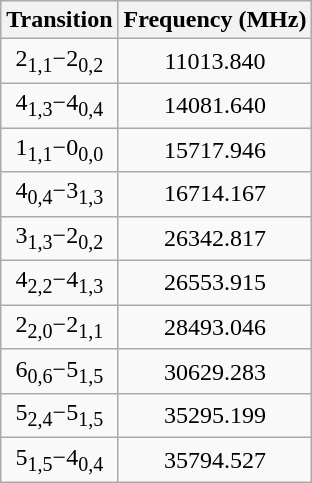<table class="wikitable" style="text-align:center">
<tr>
<th>Transition</th>
<th>Frequency (MHz)</th>
</tr>
<tr>
<td>2<sub>1,1</sub>−2<sub>0,2</sub></td>
<td>11013.840</td>
</tr>
<tr>
<td>4<sub>1,3</sub>−4<sub>0,4</sub></td>
<td>14081.640</td>
</tr>
<tr>
<td>1<sub>1,1</sub>−0<sub>0,0</sub></td>
<td>15717.946</td>
</tr>
<tr>
<td>4<sub>0,4</sub>−3<sub>1,3</sub></td>
<td>16714.167</td>
</tr>
<tr>
<td>3<sub>1,3</sub>−2<sub>0,2</sub></td>
<td>26342.817</td>
</tr>
<tr>
<td>4<sub>2,2</sub>−4<sub>1,3</sub></td>
<td>26553.915</td>
</tr>
<tr>
<td>2<sub>2,0</sub>−2<sub>1,1</sub></td>
<td>28493.046</td>
</tr>
<tr>
<td>6<sub>0,6</sub>−5<sub>1,5</sub></td>
<td>30629.283</td>
</tr>
<tr>
<td>5<sub>2,4</sub>−5<sub>1,5</sub></td>
<td>35295.199</td>
</tr>
<tr>
<td>5<sub>1,5</sub>−4<sub>0,4</sub></td>
<td>35794.527</td>
</tr>
</table>
